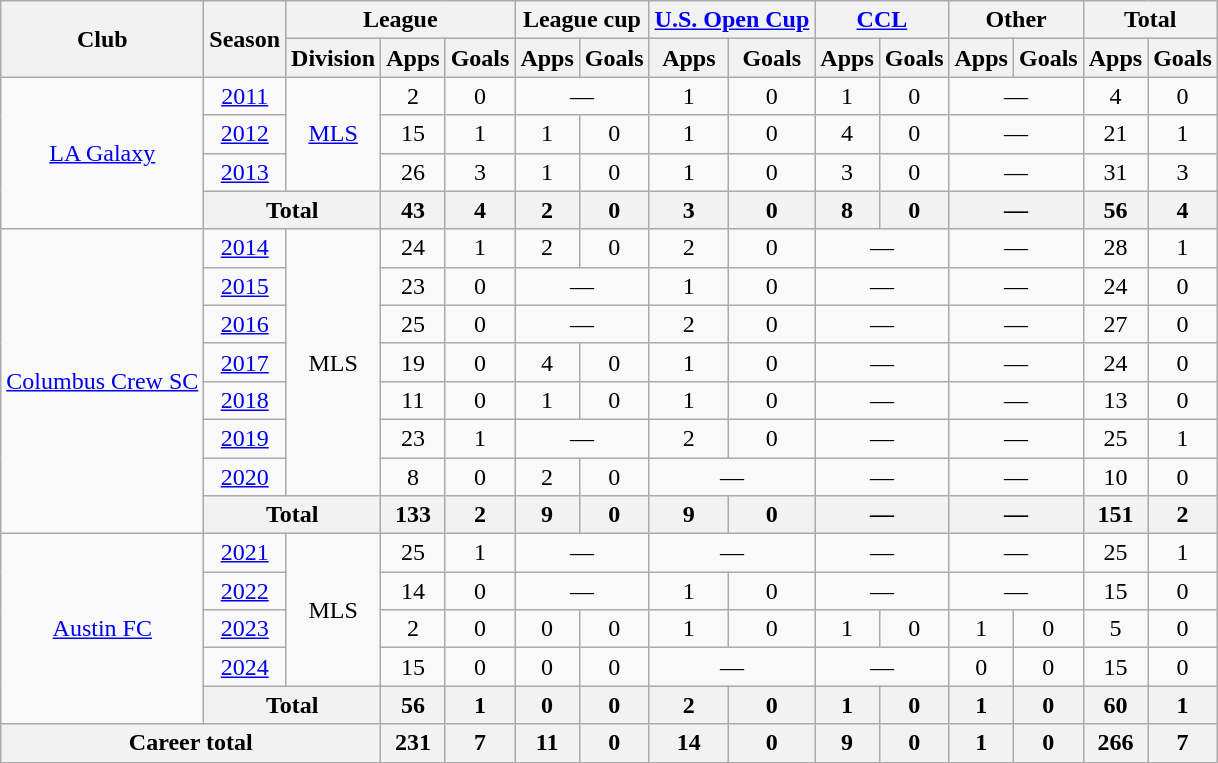<table class="wikitable" style="text-align: center;">
<tr>
<th rowspan=2>Club</th>
<th rowspan=2>Season</th>
<th colspan=3>League</th>
<th colspan=2>League cup</th>
<th colspan=2><a href='#'>U.S. Open Cup</a></th>
<th colspan=2><a href='#'>CCL</a></th>
<th colspan=2>Other</th>
<th colspan=2>Total</th>
</tr>
<tr>
<th>Division</th>
<th>Apps</th>
<th>Goals</th>
<th>Apps</th>
<th>Goals</th>
<th>Apps</th>
<th>Goals</th>
<th>Apps</th>
<th>Goals</th>
<th>Apps</th>
<th>Goals</th>
<th>Apps</th>
<th>Goals</th>
</tr>
<tr>
<td rowspan=4><a href='#'>LA Galaxy</a></td>
<td><a href='#'>2011</a></td>
<td rowspan=3><a href='#'>MLS</a></td>
<td>2</td>
<td>0</td>
<td colspan=2>—</td>
<td>1</td>
<td>0</td>
<td>1</td>
<td>0</td>
<td colspan=2>—</td>
<td>4</td>
<td>0</td>
</tr>
<tr>
<td><a href='#'>2012</a></td>
<td>15</td>
<td>1</td>
<td>1</td>
<td>0</td>
<td>1</td>
<td>0</td>
<td>4</td>
<td>0</td>
<td colspan=2>—</td>
<td>21</td>
<td>1</td>
</tr>
<tr>
<td><a href='#'>2013</a></td>
<td>26</td>
<td>3</td>
<td>1</td>
<td>0</td>
<td>1</td>
<td>0</td>
<td>3</td>
<td>0</td>
<td colspan=2>—</td>
<td>31</td>
<td>3</td>
</tr>
<tr>
<th colspan=2>Total</th>
<th>43</th>
<th>4</th>
<th>2</th>
<th>0</th>
<th>3</th>
<th>0</th>
<th>8</th>
<th>0</th>
<th colspan=2>—</th>
<th>56</th>
<th>4</th>
</tr>
<tr>
<td rowspan="8"><a href='#'>Columbus Crew SC</a></td>
<td><a href='#'>2014</a></td>
<td rowspan="7">MLS</td>
<td>24</td>
<td>1</td>
<td>2</td>
<td>0</td>
<td>2</td>
<td>0</td>
<td colspan=2>—</td>
<td colspan=2>—</td>
<td>28</td>
<td>1</td>
</tr>
<tr>
<td><a href='#'>2015</a></td>
<td>23</td>
<td>0</td>
<td colspan=2>—</td>
<td>1</td>
<td>0</td>
<td colspan=2>—</td>
<td colspan=2>—</td>
<td>24</td>
<td>0</td>
</tr>
<tr>
<td><a href='#'>2016</a></td>
<td>25</td>
<td>0</td>
<td colspan=2>—</td>
<td>2</td>
<td>0</td>
<td colspan=2>—</td>
<td colspan=2>—</td>
<td>27</td>
<td>0</td>
</tr>
<tr>
<td><a href='#'>2017</a></td>
<td>19</td>
<td>0</td>
<td>4</td>
<td>0</td>
<td>1</td>
<td>0</td>
<td colspan=2>—</td>
<td colspan=2>—</td>
<td>24</td>
<td>0</td>
</tr>
<tr>
<td><a href='#'>2018</a></td>
<td>11</td>
<td>0</td>
<td>1</td>
<td>0</td>
<td>1</td>
<td>0</td>
<td colspan=2>—</td>
<td colspan=2>—</td>
<td>13</td>
<td>0</td>
</tr>
<tr>
<td><a href='#'>2019</a></td>
<td>23</td>
<td>1</td>
<td colspan=2>—</td>
<td>2</td>
<td>0</td>
<td colspan=2>—</td>
<td colspan=2>—</td>
<td>25</td>
<td>1</td>
</tr>
<tr>
<td><a href='#'>2020</a></td>
<td>8</td>
<td>0</td>
<td>2</td>
<td>0</td>
<td colspan="2">—</td>
<td colspan="2">—</td>
<td colspan=2>—</td>
<td>10</td>
<td>0</td>
</tr>
<tr>
<th colspan="2">Total</th>
<th>133</th>
<th>2</th>
<th>9</th>
<th>0</th>
<th>9</th>
<th>0</th>
<th colspan="2">—</th>
<th colspan=2>—</th>
<th>151</th>
<th>2</th>
</tr>
<tr>
<td rowspan=5><a href='#'>Austin FC</a></td>
<td><a href='#'>2021</a></td>
<td rowspan=4>MLS</td>
<td>25</td>
<td>1</td>
<td colspan=2>—</td>
<td colspan=2>—</td>
<td colspan=2>—</td>
<td colspan=2>—</td>
<td>25</td>
<td>1</td>
</tr>
<tr>
<td><a href='#'>2022</a></td>
<td>14</td>
<td>0</td>
<td colspan=2>—</td>
<td>1</td>
<td>0</td>
<td colspan=2>—</td>
<td colspan=2>—</td>
<td>15</td>
<td>0</td>
</tr>
<tr>
<td><a href='#'>2023</a></td>
<td>2</td>
<td>0</td>
<td>0</td>
<td>0</td>
<td>1</td>
<td>0</td>
<td>1</td>
<td>0</td>
<td>1</td>
<td>0</td>
<td>5</td>
<td>0</td>
</tr>
<tr>
<td><a href='#'>2024</a></td>
<td>15</td>
<td>0</td>
<td>0</td>
<td>0</td>
<td colspan=2>—</td>
<td colspan=2>—</td>
<td>0</td>
<td>0</td>
<td>15</td>
<td>0</td>
</tr>
<tr>
<th colspan=2>Total</th>
<th>56</th>
<th>1</th>
<th>0</th>
<th>0</th>
<th>2</th>
<th>0</th>
<th>1</th>
<th>0</th>
<th>1</th>
<th>0</th>
<th>60</th>
<th>1</th>
</tr>
<tr>
<th colspan=3>Career total</th>
<th>231</th>
<th>7</th>
<th>11</th>
<th>0</th>
<th>14</th>
<th>0</th>
<th>9</th>
<th>0</th>
<th>1</th>
<th>0</th>
<th>266</th>
<th>7</th>
</tr>
</table>
